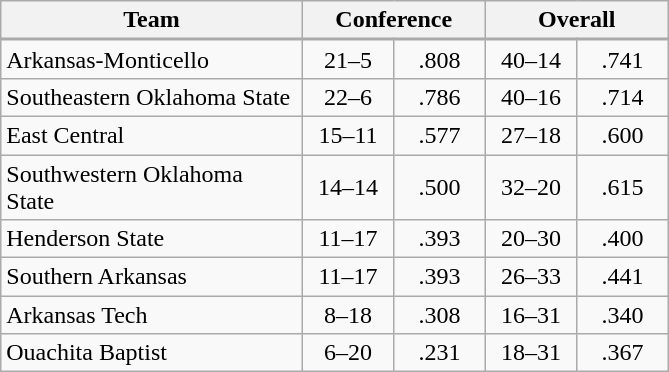<table class="wikitable" style="text-align:center">
<tr>
<th>Team</th>
<th colspan=2>Conference</th>
<th colspan=2>Overall</th>
</tr>
<tr height=0>
<td style="padding:0" width=200></td>
<td style="padding:0" width=60></td>
<td style="padding:0" width=60></td>
<td style="padding:0" width=60></td>
<td style="padding:0" width=60></td>
</tr>
<tr>
<td align=left>Arkansas-Monticello</td>
<td>21–5</td>
<td>.808</td>
<td>40–14</td>
<td>.741</td>
</tr>
<tr>
<td align=left>Southeastern Oklahoma State</td>
<td>22–6</td>
<td>.786</td>
<td>40–16</td>
<td>.714</td>
</tr>
<tr>
<td align=left>East Central</td>
<td>15–11</td>
<td>.577</td>
<td>27–18</td>
<td>.600</td>
</tr>
<tr>
<td align=left>Southwestern Oklahoma State</td>
<td>14–14</td>
<td>.500</td>
<td>32–20</td>
<td>.615</td>
</tr>
<tr>
<td align=left>Henderson State</td>
<td>11–17</td>
<td>.393</td>
<td>20–30</td>
<td>.400</td>
</tr>
<tr>
<td align=left>Southern Arkansas</td>
<td>11–17</td>
<td>.393</td>
<td>26–33</td>
<td>.441</td>
</tr>
<tr>
<td align=left>Arkansas Tech</td>
<td>8–18</td>
<td>.308</td>
<td>16–31</td>
<td>.340</td>
</tr>
<tr>
<td align=left>Ouachita Baptist</td>
<td>6–20</td>
<td>.231</td>
<td>18–31</td>
<td>.367</td>
</tr>
</table>
